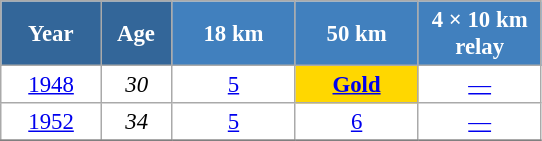<table class="wikitable" style="font-size:95%; text-align:center; border:grey solid 1px; border-collapse:collapse; background:#ffffff;">
<tr>
<th style="background-color:#369; color:white; width:60px;"> Year </th>
<th style="background-color:#369; color:white; width:40px;"> Age </th>
<th style="background-color:#4180be; color:white; width:75px;"> 18 km </th>
<th style="background-color:#4180be; color:white; width:75px;"> 50 km </th>
<th style="background-color:#4180be; color:white; width:75px;"> 4 × 10 km <br> relay </th>
</tr>
<tr>
<td><a href='#'>1948</a></td>
<td><em>30</em></td>
<td><a href='#'>5</a></td>
<td style="background:gold;"><a href='#'><strong>Gold</strong></a></td>
<td><a href='#'>—</a></td>
</tr>
<tr>
<td><a href='#'>1952</a></td>
<td><em>34</em></td>
<td><a href='#'>5</a></td>
<td><a href='#'>6</a></td>
<td><a href='#'>—</a></td>
</tr>
<tr>
</tr>
</table>
